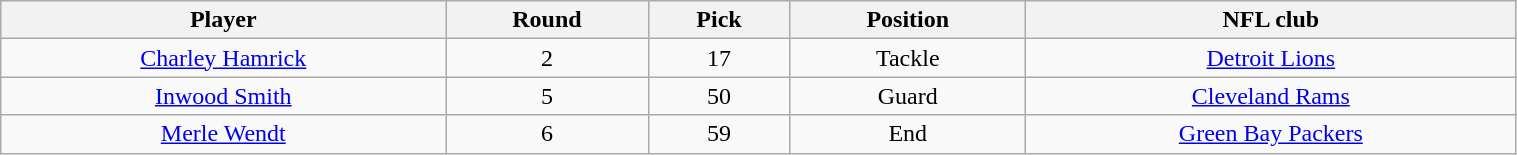<table class="wikitable" width="80%">
<tr>
<th>Player</th>
<th>Round</th>
<th>Pick</th>
<th>Position</th>
<th>NFL club</th>
</tr>
<tr align="center" bgcolor="">
<td><a href='#'>Charley Hamrick</a></td>
<td>2</td>
<td>17</td>
<td>Tackle</td>
<td><a href='#'>Detroit Lions</a></td>
</tr>
<tr align="center" bgcolor="">
<td><a href='#'>Inwood Smith</a></td>
<td>5</td>
<td>50</td>
<td>Guard</td>
<td><a href='#'>Cleveland Rams</a></td>
</tr>
<tr align="center" bgcolor="">
<td><a href='#'>Merle Wendt</a></td>
<td>6</td>
<td>59</td>
<td>End</td>
<td><a href='#'>Green Bay Packers</a></td>
</tr>
</table>
